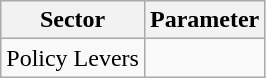<table class="wikitable">
<tr>
<th>Sector</th>
<th>Parameter</th>
</tr>
<tr>
<td>Policy Levers</td>
<td></td>
</tr>
</table>
